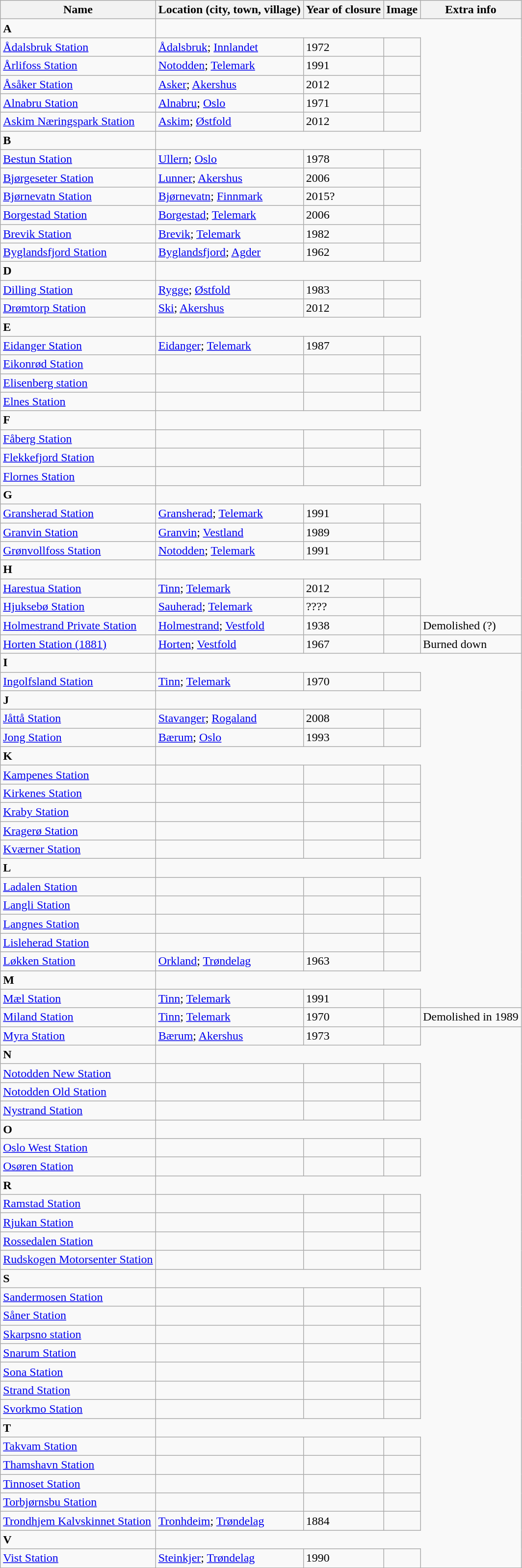<table class="wikitable sortable">
<tr>
<th>Name</th>
<th>Location (city, town, village)</th>
<th>Year of closure</th>
<th>Image</th>
<th>Extra info</th>
</tr>
<tr>
<td><strong>A</strong></td>
</tr>
<tr>
<td><a href='#'>Ådalsbruk Station</a></td>
<td><a href='#'>Ådalsbruk</a>; <a href='#'>Innlandet</a></td>
<td>1972</td>
<td></td>
</tr>
<tr>
<td><a href='#'>Årlifoss Station</a></td>
<td><a href='#'>Notodden</a>; <a href='#'>Telemark</a></td>
<td>1991</td>
<td></td>
</tr>
<tr>
<td><a href='#'>Åsåker Station</a></td>
<td><a href='#'>Asker</a>; <a href='#'>Akershus</a></td>
<td>2012</td>
<td></td>
</tr>
<tr>
<td><a href='#'>Alnabru Station</a></td>
<td><a href='#'>Alnabru</a>; <a href='#'>Oslo</a></td>
<td>1971</td>
<td></td>
</tr>
<tr>
<td><a href='#'>Askim Næringspark Station</a></td>
<td><a href='#'>Askim</a>; <a href='#'>Østfold</a></td>
<td>2012</td>
<td></td>
</tr>
<tr>
<td><strong>B</strong></td>
</tr>
<tr>
<td><a href='#'>Bestun Station</a></td>
<td><a href='#'>Ullern</a>; <a href='#'>Oslo</a></td>
<td>1978</td>
<td></td>
</tr>
<tr>
<td><a href='#'>Bjørgeseter Station</a></td>
<td><a href='#'>Lunner</a>; <a href='#'>Akershus</a></td>
<td>2006</td>
<td></td>
</tr>
<tr>
<td><a href='#'>Bjørnevatn Station</a></td>
<td><a href='#'>Bjørnevatn</a>; <a href='#'>Finnmark</a></td>
<td>2015?</td>
<td></td>
</tr>
<tr>
<td><a href='#'>Borgestad Station</a></td>
<td><a href='#'>Borgestad</a>; <a href='#'>Telemark</a></td>
<td>2006</td>
<td></td>
</tr>
<tr>
<td><a href='#'>Brevik Station</a></td>
<td><a href='#'>Brevik</a>; <a href='#'>Telemark</a></td>
<td>1982</td>
<td></td>
</tr>
<tr>
<td><a href='#'>Byglandsfjord Station</a></td>
<td><a href='#'>Byglandsfjord</a>; <a href='#'>Agder</a></td>
<td>1962</td>
<td></td>
</tr>
<tr>
<td><strong>D</strong></td>
</tr>
<tr>
<td><a href='#'>Dilling Station</a></td>
<td><a href='#'>Rygge</a>; <a href='#'>Østfold</a></td>
<td>1983</td>
<td></td>
</tr>
<tr>
<td><a href='#'>Drømtorp Station</a></td>
<td><a href='#'>Ski</a>; <a href='#'>Akershus</a></td>
<td>2012</td>
<td></td>
</tr>
<tr>
<td><strong>E</strong></td>
</tr>
<tr>
<td><a href='#'>Eidanger Station</a></td>
<td><a href='#'>Eidanger</a>; <a href='#'>Telemark</a></td>
<td>1987</td>
<td></td>
</tr>
<tr>
<td><a href='#'>Eikonrød Station</a></td>
<td></td>
<td></td>
<td></td>
</tr>
<tr>
<td><a href='#'>Elisenberg station</a></td>
<td></td>
<td></td>
<td></td>
</tr>
<tr>
<td><a href='#'>Elnes Station</a></td>
<td></td>
<td></td>
<td></td>
</tr>
<tr>
<td><strong>F</strong></td>
</tr>
<tr>
<td><a href='#'>Fåberg Station</a></td>
<td></td>
<td></td>
<td></td>
</tr>
<tr>
<td><a href='#'>Flekkefjord Station</a></td>
<td></td>
<td></td>
<td></td>
</tr>
<tr>
<td><a href='#'>Flornes Station</a></td>
<td></td>
<td></td>
<td></td>
</tr>
<tr>
<td><strong>G</strong></td>
</tr>
<tr>
<td><a href='#'>Gransherad Station</a></td>
<td><a href='#'>Gransherad</a>; <a href='#'>Telemark</a></td>
<td>1991</td>
<td></td>
</tr>
<tr>
<td><a href='#'>Granvin Station</a></td>
<td><a href='#'>Granvin</a>; <a href='#'>Vestland</a></td>
<td>1989</td>
<td></td>
</tr>
<tr>
<td><a href='#'>Grønvollfoss Station</a></td>
<td><a href='#'>Notodden</a>; <a href='#'>Telemark</a></td>
<td>1991</td>
<td></td>
</tr>
<tr>
<td><strong>H</strong></td>
</tr>
<tr>
<td><a href='#'>Harestua Station</a></td>
<td><a href='#'>Tinn</a>; <a href='#'>Telemark</a></td>
<td>2012</td>
<td></td>
</tr>
<tr>
<td><a href='#'>Hjuksebø Station</a></td>
<td><a href='#'>Sauherad</a>; <a href='#'>Telemark</a></td>
<td>????</td>
<td></td>
</tr>
<tr>
<td><a href='#'>Holmestrand Private Station</a></td>
<td><a href='#'>Holmestrand</a>; <a href='#'>Vestfold</a></td>
<td>1938</td>
<td></td>
<td>Demolished (?)</td>
</tr>
<tr>
<td><a href='#'>Horten Station (1881)</a></td>
<td><a href='#'>Horten</a>; <a href='#'>Vestfold</a></td>
<td>1967</td>
<td></td>
<td>Burned down</td>
</tr>
<tr>
<td><strong>I</strong></td>
</tr>
<tr>
<td><a href='#'>Ingolfsland Station</a></td>
<td><a href='#'>Tinn</a>; <a href='#'>Telemark</a></td>
<td>1970</td>
<td></td>
</tr>
<tr>
<td><strong>J</strong></td>
</tr>
<tr>
<td><a href='#'>Jåttå Station</a></td>
<td><a href='#'>Stavanger</a>; <a href='#'>Rogaland</a></td>
<td>2008</td>
<td></td>
</tr>
<tr>
<td><a href='#'>Jong Station</a></td>
<td><a href='#'>Bærum</a>; <a href='#'>Oslo</a></td>
<td>1993</td>
<td></td>
</tr>
<tr>
<td><strong>K</strong></td>
</tr>
<tr>
<td><a href='#'>Kampenes Station</a></td>
<td></td>
<td></td>
<td></td>
</tr>
<tr>
<td><a href='#'>Kirkenes Station</a></td>
<td></td>
<td></td>
<td></td>
</tr>
<tr>
<td><a href='#'>Kraby Station</a></td>
<td></td>
<td></td>
<td></td>
</tr>
<tr>
<td><a href='#'>Kragerø Station</a></td>
<td></td>
<td></td>
<td></td>
</tr>
<tr>
<td><a href='#'>Kværner Station</a></td>
<td></td>
<td></td>
<td></td>
</tr>
<tr>
<td><strong>L</strong></td>
</tr>
<tr>
<td><a href='#'>Ladalen Station</a></td>
<td></td>
<td></td>
<td></td>
</tr>
<tr>
<td><a href='#'>Langli Station</a></td>
<td></td>
<td></td>
<td></td>
</tr>
<tr>
<td><a href='#'>Langnes Station</a></td>
<td></td>
<td></td>
<td></td>
</tr>
<tr>
<td><a href='#'>Lisleherad Station</a></td>
<td></td>
<td></td>
<td></td>
</tr>
<tr>
<td><a href='#'>Løkken Station</a></td>
<td><a href='#'>Orkland</a>; <a href='#'>Trøndelag</a></td>
<td>1963</td>
<td></td>
</tr>
<tr>
<td><strong>M</strong></td>
</tr>
<tr>
<td><a href='#'>Mæl Station</a></td>
<td><a href='#'>Tinn</a>; <a href='#'>Telemark</a></td>
<td>1991</td>
<td></td>
</tr>
<tr>
<td><a href='#'>Miland Station</a></td>
<td><a href='#'>Tinn</a>; <a href='#'>Telemark</a></td>
<td>1970</td>
<td></td>
<td>Demolished in 1989</td>
</tr>
<tr>
<td><a href='#'>Myra Station</a></td>
<td><a href='#'>Bærum</a>; <a href='#'>Akershus</a></td>
<td>1973</td>
<td></td>
</tr>
<tr>
<td><strong>N</strong></td>
</tr>
<tr>
<td><a href='#'>Notodden New Station</a></td>
<td></td>
<td></td>
<td></td>
</tr>
<tr>
<td><a href='#'>Notodden Old Station</a></td>
<td></td>
<td></td>
<td></td>
</tr>
<tr>
<td><a href='#'>Nystrand Station</a></td>
<td></td>
<td></td>
<td></td>
</tr>
<tr>
<td><strong>O</strong></td>
</tr>
<tr>
<td><a href='#'>Oslo West Station</a></td>
<td></td>
<td></td>
<td></td>
</tr>
<tr>
<td><a href='#'>Osøren Station</a></td>
<td></td>
<td></td>
<td></td>
</tr>
<tr>
<td><strong>R</strong></td>
</tr>
<tr>
<td><a href='#'>Ramstad Station</a></td>
<td></td>
<td></td>
<td></td>
</tr>
<tr>
<td><a href='#'>Rjukan Station</a></td>
<td></td>
<td></td>
<td></td>
</tr>
<tr>
<td><a href='#'>Rossedalen Station</a></td>
<td></td>
<td></td>
<td></td>
</tr>
<tr>
<td><a href='#'>Rudskogen Motorsenter Station</a></td>
<td></td>
<td></td>
<td></td>
</tr>
<tr>
<td><strong>S</strong></td>
</tr>
<tr>
<td><a href='#'>Sandermosen Station</a></td>
<td></td>
<td></td>
<td></td>
</tr>
<tr>
<td><a href='#'>Såner Station</a></td>
<td></td>
<td></td>
<td></td>
</tr>
<tr>
<td><a href='#'>Skarpsno station</a></td>
<td></td>
<td></td>
<td></td>
</tr>
<tr>
<td><a href='#'>Snarum Station</a></td>
<td></td>
<td></td>
<td></td>
</tr>
<tr>
<td><a href='#'>Sona Station</a></td>
<td></td>
<td></td>
<td></td>
</tr>
<tr>
<td><a href='#'>Strand Station</a></td>
<td></td>
<td></td>
<td></td>
</tr>
<tr>
<td><a href='#'>Svorkmo Station</a></td>
<td></td>
<td></td>
<td></td>
</tr>
<tr>
<td><strong>T</strong></td>
</tr>
<tr>
<td><a href='#'>Takvam Station</a></td>
<td></td>
<td></td>
<td></td>
</tr>
<tr>
<td><a href='#'>Thamshavn Station</a></td>
<td></td>
<td></td>
<td></td>
</tr>
<tr>
<td><a href='#'>Tinnoset Station</a></td>
<td></td>
<td></td>
<td></td>
</tr>
<tr>
<td><a href='#'>Torbjørnsbu Station</a></td>
<td></td>
<td></td>
<td></td>
</tr>
<tr>
<td><a href='#'>Trondhjem Kalvskinnet Station</a></td>
<td><a href='#'>Tronhdeim</a>; <a href='#'>Trøndelag</a></td>
<td>1884</td>
<td></td>
</tr>
<tr>
<td><strong>V</strong></td>
</tr>
<tr>
<td><a href='#'>Vist Station</a></td>
<td><a href='#'>Steinkjer</a>; <a href='#'>Trøndelag</a></td>
<td>1990</td>
<td></td>
</tr>
</table>
